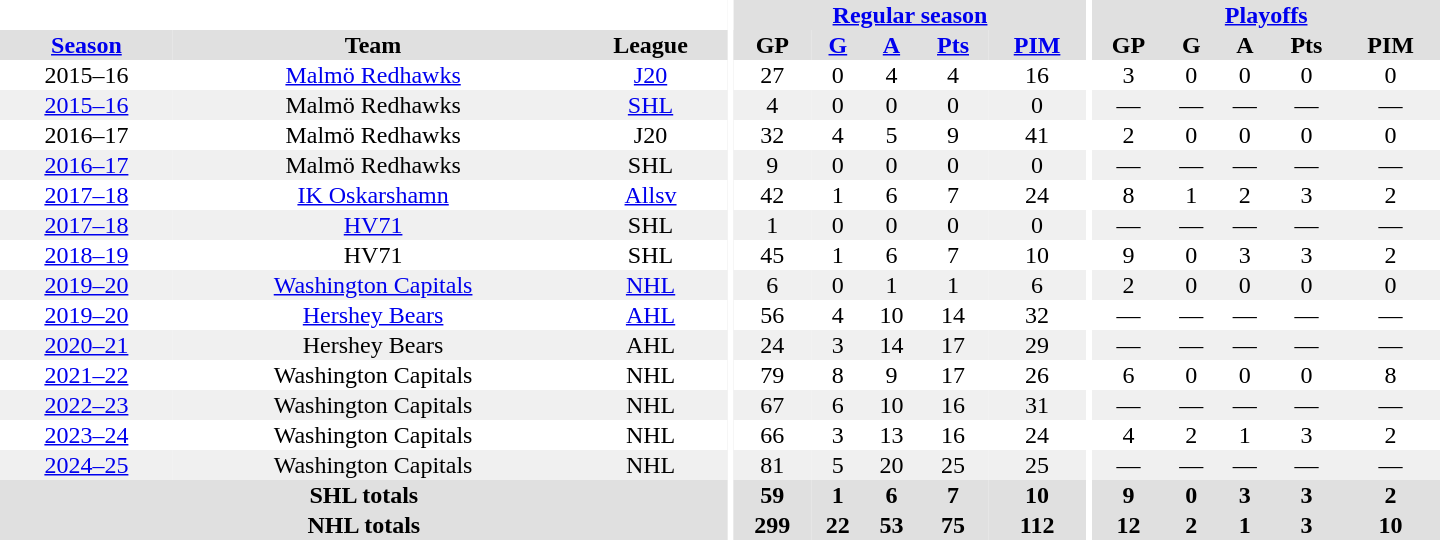<table border="0" cellpadding="1" cellspacing="0" style="text-align:center; width:60em">
<tr bgcolor="#e0e0e0">
<th colspan="3" bgcolor="#ffffff"></th>
<th rowspan="99" bgcolor="#ffffff"></th>
<th colspan="5"><a href='#'>Regular season</a></th>
<th rowspan="99" bgcolor="#ffffff"></th>
<th colspan="5"><a href='#'>Playoffs</a></th>
</tr>
<tr bgcolor="#e0e0e0">
<th><a href='#'>Season</a></th>
<th>Team</th>
<th>League</th>
<th>GP</th>
<th><a href='#'>G</a></th>
<th><a href='#'>A</a></th>
<th><a href='#'>Pts</a></th>
<th><a href='#'>PIM</a></th>
<th>GP</th>
<th>G</th>
<th>A</th>
<th>Pts</th>
<th>PIM</th>
</tr>
<tr>
<td>2015–16</td>
<td><a href='#'>Malmö Redhawks</a></td>
<td><a href='#'>J20</a></td>
<td>27</td>
<td>0</td>
<td>4</td>
<td>4</td>
<td>16</td>
<td>3</td>
<td>0</td>
<td>0</td>
<td>0</td>
<td>0</td>
</tr>
<tr bgcolor="#f0f0f0">
<td><a href='#'>2015–16</a></td>
<td>Malmö Redhawks</td>
<td><a href='#'>SHL</a></td>
<td>4</td>
<td>0</td>
<td>0</td>
<td>0</td>
<td>0</td>
<td>—</td>
<td>—</td>
<td>—</td>
<td>—</td>
<td>—</td>
</tr>
<tr>
<td>2016–17</td>
<td>Malmö Redhawks</td>
<td>J20</td>
<td>32</td>
<td>4</td>
<td>5</td>
<td>9</td>
<td>41</td>
<td>2</td>
<td>0</td>
<td>0</td>
<td>0</td>
<td>0</td>
</tr>
<tr bgcolor="#f0f0f0">
<td><a href='#'>2016–17</a></td>
<td>Malmö Redhawks</td>
<td>SHL</td>
<td>9</td>
<td>0</td>
<td>0</td>
<td>0</td>
<td>0</td>
<td>—</td>
<td>—</td>
<td>—</td>
<td>—</td>
<td>—</td>
</tr>
<tr>
<td><a href='#'>2017–18</a></td>
<td><a href='#'>IK Oskarshamn</a></td>
<td><a href='#'>Allsv</a></td>
<td>42</td>
<td>1</td>
<td>6</td>
<td>7</td>
<td>24</td>
<td>8</td>
<td>1</td>
<td>2</td>
<td>3</td>
<td>2</td>
</tr>
<tr bgcolor="#f0f0f0">
<td><a href='#'>2017–18</a></td>
<td><a href='#'>HV71</a></td>
<td>SHL</td>
<td>1</td>
<td>0</td>
<td>0</td>
<td>0</td>
<td>0</td>
<td>—</td>
<td>—</td>
<td>—</td>
<td>—</td>
<td>—</td>
</tr>
<tr>
<td><a href='#'>2018–19</a></td>
<td>HV71</td>
<td>SHL</td>
<td>45</td>
<td>1</td>
<td>6</td>
<td>7</td>
<td>10</td>
<td>9</td>
<td>0</td>
<td>3</td>
<td>3</td>
<td>2</td>
</tr>
<tr bgcolor="#f0f0f0">
<td><a href='#'>2019–20</a></td>
<td><a href='#'>Washington Capitals</a></td>
<td><a href='#'>NHL</a></td>
<td>6</td>
<td>0</td>
<td>1</td>
<td>1</td>
<td>6</td>
<td>2</td>
<td>0</td>
<td>0</td>
<td>0</td>
<td>0</td>
</tr>
<tr>
<td><a href='#'>2019–20</a></td>
<td><a href='#'>Hershey Bears</a></td>
<td><a href='#'>AHL</a></td>
<td>56</td>
<td>4</td>
<td>10</td>
<td>14</td>
<td>32</td>
<td>—</td>
<td>—</td>
<td>—</td>
<td>—</td>
<td>—</td>
</tr>
<tr bgcolor="#f0f0f0">
<td><a href='#'>2020–21</a></td>
<td>Hershey Bears</td>
<td>AHL</td>
<td>24</td>
<td>3</td>
<td>14</td>
<td>17</td>
<td>29</td>
<td>—</td>
<td>—</td>
<td>—</td>
<td>—</td>
<td>—</td>
</tr>
<tr>
<td><a href='#'>2021–22</a></td>
<td>Washington Capitals</td>
<td>NHL</td>
<td>79</td>
<td>8</td>
<td>9</td>
<td>17</td>
<td>26</td>
<td>6</td>
<td>0</td>
<td>0</td>
<td>0</td>
<td>8</td>
</tr>
<tr bgcolor="#f0f0f0">
<td><a href='#'>2022–23</a></td>
<td>Washington Capitals</td>
<td>NHL</td>
<td>67</td>
<td>6</td>
<td>10</td>
<td>16</td>
<td>31</td>
<td>—</td>
<td>—</td>
<td>—</td>
<td>—</td>
<td>—</td>
</tr>
<tr>
<td><a href='#'>2023–24</a></td>
<td>Washington Capitals</td>
<td>NHL</td>
<td>66</td>
<td>3</td>
<td>13</td>
<td>16</td>
<td>24</td>
<td>4</td>
<td>2</td>
<td>1</td>
<td>3</td>
<td>2</td>
</tr>
<tr bgcolor="#f0f0f0">
<td><a href='#'>2024–25</a></td>
<td>Washington Capitals</td>
<td>NHL</td>
<td>81</td>
<td>5</td>
<td>20</td>
<td>25</td>
<td>25</td>
<td>—</td>
<td>—</td>
<td>—</td>
<td>—</td>
<td>—</td>
</tr>
<tr bgcolor="#e0e0e0">
<th colspan="3">SHL totals</th>
<th>59</th>
<th>1</th>
<th>6</th>
<th>7</th>
<th>10</th>
<th>9</th>
<th>0</th>
<th>3</th>
<th>3</th>
<th>2</th>
</tr>
<tr bgcolor="#e0e0e0">
<th colspan="3">NHL totals</th>
<th>299</th>
<th>22</th>
<th>53</th>
<th>75</th>
<th>112</th>
<th>12</th>
<th>2</th>
<th>1</th>
<th>3</th>
<th>10</th>
</tr>
</table>
